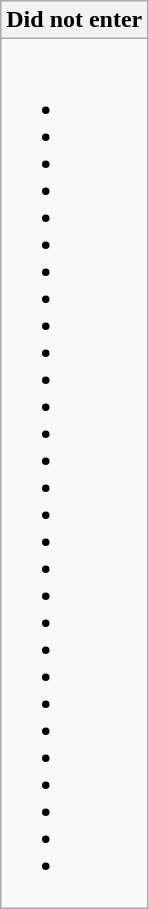<table class="wikitable collapsible collapsed">
<tr>
<th>Did not enter</th>
</tr>
<tr>
<td><br><ul><li></li><li></li><li></li><li></li><li></li><li></li><li></li><li></li><li></li><li></li><li></li><li></li><li></li><li></li><li></li><li></li><li></li><li></li><li></li><li></li><li></li><li></li><li></li><li></li><li></li><li></li><li></li><li></li><li></li></ul></td>
</tr>
</table>
